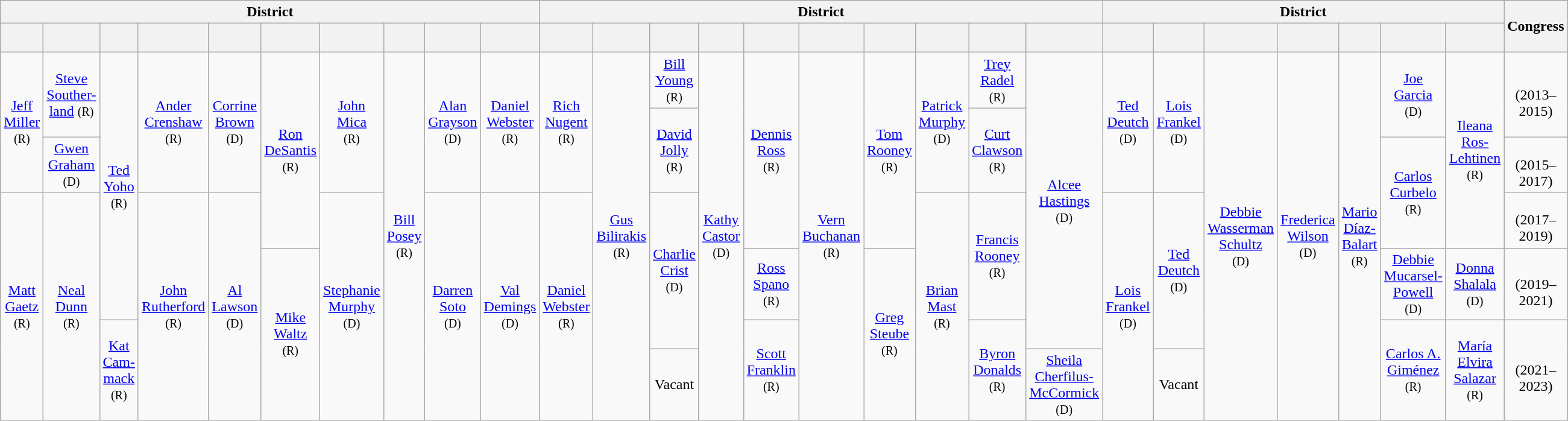<table class=wikitable style="text-align:center">
<tr>
<th colspan=10>District</th>
<th colspan=10>District</th>
<th colspan=7>District</th>
<th rowspan=2>Congress</th>
</tr>
<tr style="height:2em">
<th></th>
<th></th>
<th></th>
<th></th>
<th></th>
<th></th>
<th></th>
<th></th>
<th></th>
<th></th>
<th></th>
<th></th>
<th></th>
<th></th>
<th></th>
<th></th>
<th></th>
<th></th>
<th></th>
<th></th>
<th></th>
<th></th>
<th></th>
<th></th>
<th></th>
<th></th>
<th></th>
</tr>
<tr style="height:2em">
<td rowspan=3 ><a href='#'>Jeff<br>Miller</a><br><small>(R)</small></td>
<td rowspan=2 ><a href='#'>Steve<br>Souther-<br>land</a> <small>(R)</small></td>
<td rowspan=5 ><a href='#'>Ted<br>Yoho</a><br><small>(R)</small></td>
<td rowspan=3 ><a href='#'>Ander<br>Crenshaw</a><br><small>(R)</small></td>
<td rowspan=3 ><a href='#'>Corrine<br>Brown</a><br><small>(D)</small></td>
<td rowspan=4 ><a href='#'>Ron<br>DeSantis</a><br><small>(R)</small></td>
<td rowspan=3 ><a href='#'>John<br>Mica</a><br><small>(R)</small></td>
<td rowspan=7 ><a href='#'>Bill<br>Posey</a><br><small>(R)</small></td>
<td rowspan=3 ><a href='#'>Alan<br>Grayson</a><br><small>(D)</small></td>
<td rowspan=3 ><a href='#'>Daniel<br>Webster</a><br><small>(R)</small></td>
<td rowspan=3 ><a href='#'>Rich<br>Nugent</a><br><small>(R)</small></td>
<td rowspan=7 ><a href='#'>Gus<br>Bilirakis</a><br><small>(R)</small></td>
<td><a href='#'>Bill<br>Young</a> <small>(R)</small></td>
<td rowspan=7 ><a href='#'>Kathy<br>Castor</a><br><small>(D)</small></td>
<td rowspan=4 ><a href='#'>Dennis<br>Ross</a><br><small>(R)</small></td>
<td rowspan=7 ><a href='#'>Vern<br>Buchanan</a><br><small>(R)</small></td>
<td rowspan=4 ><a href='#'>Tom<br>Rooney</a><br><small>(R)</small></td>
<td rowspan=3 ><a href='#'>Patrick<br>Murphy</a><br><small>(D)</small></td>
<td><a href='#'>Trey<br>Radel</a> <small>(R)</small></td>
<td rowspan=6 ><a href='#'>Alcee<br>Hastings</a><br><small>(D)</small></td>
<td rowspan=3 ><a href='#'>Ted<br>Deutch</a><br><small>(D)</small></td>
<td rowspan=3 ><a href='#'>Lois<br>Frankel</a><br><small>(D)</small></td>
<td rowspan=7 ><a href='#'>Debbie<br>Wasserman<br>Schultz</a><br><small>(D)</small></td>
<td rowspan=7 ><a href='#'>Frederica<br>Wilson</a><br><small>(D)</small></td>
<td rowspan=7 ><a href='#'>Mario<br>Díaz-<br>Balart</a><br><small>(R)</small></td>
<td rowspan=2 ><a href='#'>Joe<br>Garcia</a><br><small>(D)</small></td>
<td rowspan=4 ><a href='#'>Ileana<br>Ros-<br>Lehtinen</a><br><small>(R)</small></td>
<td rowspan=2><strong></strong><br>(2013–2015)</td>
</tr>
<tr style="height:2em">
<td rowspan=2 ><a href='#'>David<br>Jolly</a><br><small>(R)</small></td>
<td rowspan=2 ><a href='#'>Curt<br>Clawson</a><br><small>(R)</small></td>
</tr>
<tr style="height:2em">
<td><a href='#'>Gwen<br>Graham</a> <small>(D)</small></td>
<td rowspan=2 ><a href='#'>Carlos<br>Curbelo</a><br><small>(R)</small></td>
<td><strong></strong><br>(2015–2017)</td>
</tr>
<tr style="height:2em">
<td rowspan=4 ><a href='#'>Matt<br>Gaetz</a><br><small>(R)</small></td>
<td rowspan=4 ><a href='#'>Neal<br>Dunn</a><br><small>(R)</small></td>
<td rowspan=4 ><a href='#'>John<br>Rutherford</a><br><small>(R)</small></td>
<td rowspan=4 ><a href='#'>Al<br>Lawson</a><br><small>(D)</small></td>
<td rowspan=4 ><a href='#'>Stephanie<br>Murphy</a><br><small>(D)</small></td>
<td rowspan=4 ><a href='#'>Darren<br>Soto</a><br><small>(D)</small></td>
<td rowspan=4 ><a href='#'>Val<br>Demings</a><br><small>(D)</small></td>
<td rowspan=4 ><a href='#'>Daniel<br>Webster</a><br><small>(R)</small></td>
<td rowspan=3 ><a href='#'>Charlie<br>Crist</a><br><small>(D)</small></td>
<td rowspan=4 ><a href='#'>Brian<br>Mast</a><br><small>(R)</small></td>
<td rowspan=2 ><a href='#'>Francis<br>Rooney</a><br><small>(R)</small></td>
<td rowspan=4 ><a href='#'>Lois<br>Frankel</a><br><small>(D)</small></td>
<td rowspan=3 ><a href='#'>Ted<br>Deutch</a><br><small>(D)</small></td>
<td><strong></strong><br>(2017–2019)</td>
</tr>
<tr style="height:2em">
<td rowspan=3 ><a href='#'>Mike<br>Waltz</a><br><small>(R)</small></td>
<td rowspan=1 ><a href='#'>Ross<br>Spano</a> <small>(R)</small></td>
<td rowspan=3 ><a href='#'>Greg<br>Steube</a><br><small>(R)</small></td>
<td rowspan=1 ><a href='#'>Debbie Mucarsel-<br>Powell</a> <small>(D)</small></td>
<td rowspan=1 ><a href='#'>Donna<br>Shalala</a> <small>(D)</small></td>
<td><strong></strong><br>(2019–2021)</td>
</tr>
<tr style="height:2em">
<td rowspan=2 ><a href='#'>Kat Cam-<br>mack</a> <small>(R)</small></td>
<td rowspan=2 ><a href='#'>Scott<br>Franklin</a> <small>(R)</small></td>
<td rowspan=2 ><a href='#'>Byron<br>Donalds</a> <small>(R)</small></td>
<td rowspan=2 ><a href='#'>Carlos A.<br>Giménez</a> <small>(R)</small></td>
<td rowspan=2 ><a href='#'>María Elvira<br>Salazar</a> <small>(R)</small></td>
<td rowspan=2><strong></strong><br>(2021–2023)</td>
</tr>
<tr style="height:2em">
<td>Vacant</td>
<td><a href='#'>Sheila Cherfilus-<br>McCormick</a> <small>(D)</small></td>
<td>Vacant</td>
</tr>
</table>
